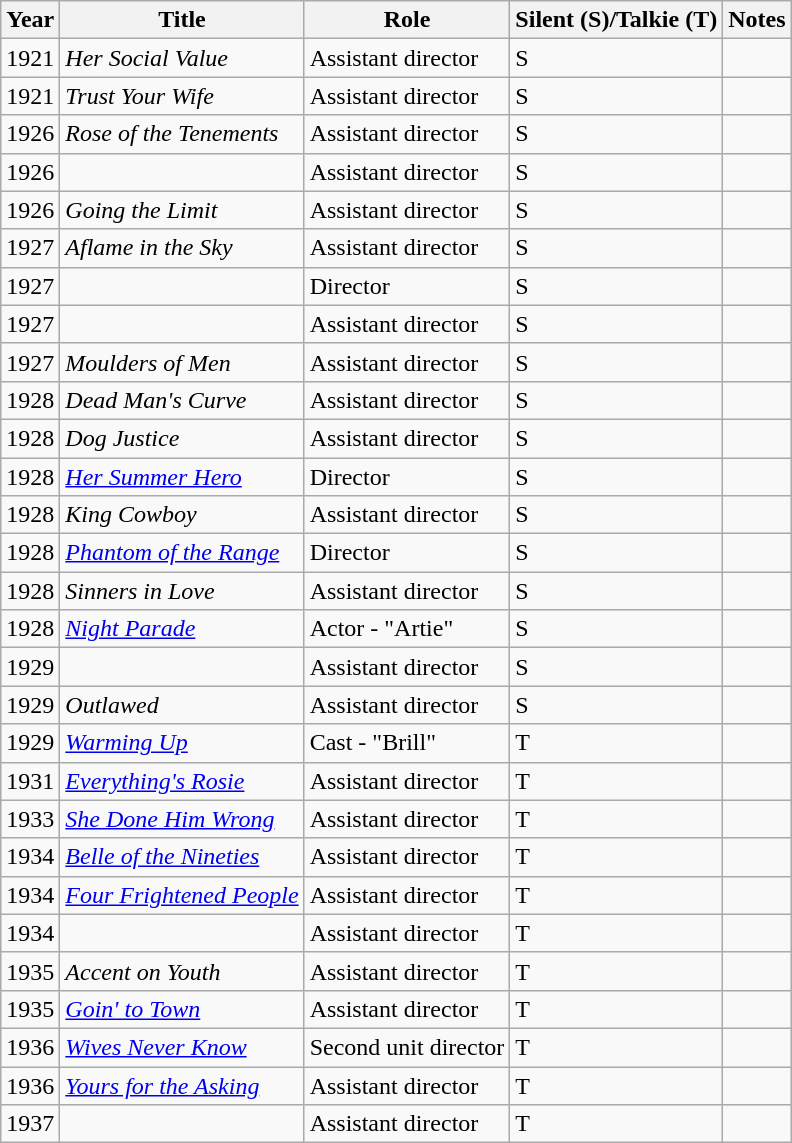<table class="wikitable sortable">
<tr>
<th>Year</th>
<th>Title</th>
<th>Role</th>
<th>Silent (S)/Talkie (T)</th>
<th>Notes</th>
</tr>
<tr>
<td>1921</td>
<td><em>Her Social Value</em></td>
<td>Assistant director</td>
<td>S</td>
<td></td>
</tr>
<tr>
<td>1921</td>
<td><em>Trust Your Wife</em></td>
<td>Assistant director</td>
<td>S</td>
<td></td>
</tr>
<tr>
<td>1926</td>
<td><em>Rose of the Tenements</em></td>
<td>Assistant director</td>
<td>S</td>
<td></td>
</tr>
<tr>
<td>1926</td>
<td><em></em></td>
<td>Assistant director</td>
<td>S</td>
<td></td>
</tr>
<tr>
<td>1926</td>
<td><em>Going the Limit</em></td>
<td>Assistant director</td>
<td>S</td>
<td></td>
</tr>
<tr>
<td>1927</td>
<td><em>Aflame in the Sky</em></td>
<td>Assistant director</td>
<td>S</td>
<td></td>
</tr>
<tr>
<td>1927</td>
<td><em></em></td>
<td>Director</td>
<td>S</td>
<td></td>
</tr>
<tr>
<td>1927</td>
<td><em></em></td>
<td>Assistant director</td>
<td>S</td>
<td></td>
</tr>
<tr>
<td>1927</td>
<td><em>Moulders of Men</em></td>
<td>Assistant director</td>
<td>S</td>
<td></td>
</tr>
<tr>
<td>1928</td>
<td><em>Dead Man's Curve</em></td>
<td>Assistant director</td>
<td>S</td>
<td></td>
</tr>
<tr>
<td>1928</td>
<td><em>Dog Justice</em></td>
<td>Assistant director</td>
<td>S</td>
<td></td>
</tr>
<tr>
<td>1928</td>
<td><em><a href='#'>Her Summer Hero</a></em></td>
<td>Director</td>
<td>S</td>
<td></td>
</tr>
<tr>
<td>1928</td>
<td><em>King Cowboy</em></td>
<td>Assistant director</td>
<td>S</td>
<td></td>
</tr>
<tr>
<td>1928</td>
<td><em><a href='#'>Phantom of the Range</a></em></td>
<td>Director</td>
<td>S</td>
<td></td>
</tr>
<tr>
<td>1928</td>
<td><em>Sinners in Love</em></td>
<td>Assistant director</td>
<td>S</td>
<td></td>
</tr>
<tr>
<td>1928</td>
<td><em><a href='#'>Night Parade</a></em></td>
<td>Actor - "Artie"</td>
<td>S</td>
<td></td>
</tr>
<tr>
<td>1929</td>
<td><em></em></td>
<td>Assistant director</td>
<td>S</td>
<td></td>
</tr>
<tr>
<td>1929</td>
<td><em>Outlawed</em></td>
<td>Assistant director</td>
<td>S</td>
<td></td>
</tr>
<tr>
<td>1929</td>
<td><em><a href='#'>Warming Up</a></em></td>
<td>Cast - "Brill"</td>
<td>T</td>
<td></td>
</tr>
<tr>
<td>1931</td>
<td><em><a href='#'>Everything's Rosie</a></em></td>
<td>Assistant director</td>
<td>T</td>
<td></td>
</tr>
<tr>
<td>1933</td>
<td><em><a href='#'>She Done Him Wrong</a></em></td>
<td>Assistant director</td>
<td>T</td>
<td></td>
</tr>
<tr>
<td>1934</td>
<td><em><a href='#'>Belle of the Nineties</a></em></td>
<td>Assistant director</td>
<td>T</td>
<td></td>
</tr>
<tr>
<td>1934</td>
<td><em><a href='#'>Four Frightened People</a></em></td>
<td>Assistant director</td>
<td>T</td>
<td></td>
</tr>
<tr>
<td>1934</td>
<td><em></em></td>
<td>Assistant director</td>
<td>T</td>
<td></td>
</tr>
<tr>
<td>1935</td>
<td><em>Accent on Youth</em></td>
<td>Assistant director</td>
<td>T</td>
<td></td>
</tr>
<tr>
<td>1935</td>
<td><em><a href='#'>Goin' to Town</a></em></td>
<td>Assistant director</td>
<td>T</td>
<td></td>
</tr>
<tr>
<td>1936</td>
<td><em><a href='#'>Wives Never Know</a></em></td>
<td>Second unit director</td>
<td>T</td>
<td></td>
</tr>
<tr>
<td>1936</td>
<td><em><a href='#'>Yours for the Asking</a></em></td>
<td>Assistant director</td>
<td>T</td>
<td></td>
</tr>
<tr>
<td>1937</td>
<td><em></em></td>
<td>Assistant director</td>
<td>T</td>
<td></td>
</tr>
</table>
